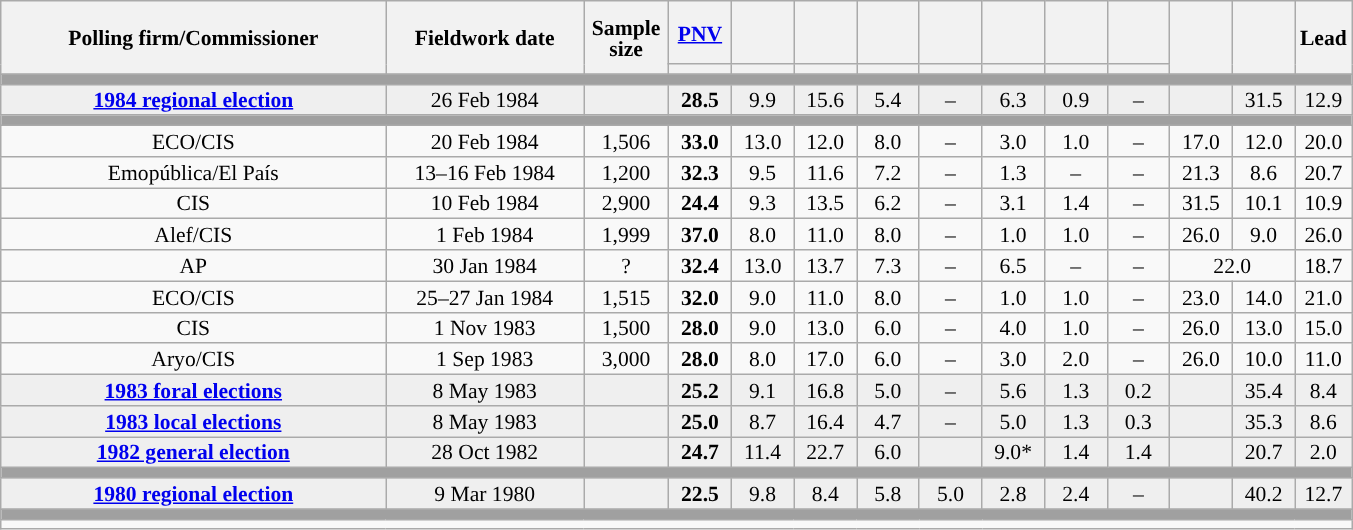<table class="wikitable collapsible collapsed" style="text-align:center; font-size:90%; line-height:14px;">
<tr style="height:42px;">
<th style="width:250px;" rowspan="2">Polling firm/Commissioner</th>
<th style="width:125px;" rowspan="2">Fieldwork date</th>
<th style="width:50px;" rowspan="2">Sample size</th>
<th style="width:35px;"><a href='#'>PNV</a></th>
<th style="width:35px;"></th>
<th style="width:35px;"></th>
<th style="width:35px;"></th>
<th style="width:35px;"></th>
<th style="width:35px;"></th>
<th style="width:35px;"></th>
<th style="width:35px;"></th>
<th style="width:35px;" rowspan="2"></th>
<th style="width:35px;" rowspan="2"></th>
<th style="width:30px;" rowspan="2">Lead</th>
</tr>
<tr>
<th style="color:inherit;background:"></th>
<th style="color:inherit;background:"></th>
<th style="color:inherit;background:"></th>
<th style="color:inherit;background:"></th>
<th style="color:inherit;background:"></th>
<th style="color:inherit;background:"></th>
<th style="color:inherit;background:"></th>
<th style="color:inherit;background:"></th>
</tr>
<tr>
<td colspan="14" style="background:#A0A0A0"></td>
</tr>
<tr style="background:#EFEFEF;">
<td><strong><a href='#'>1984 regional election</a></strong></td>
<td>26 Feb 1984</td>
<td></td>
<td><strong>28.5</strong></td>
<td>9.9</td>
<td>15.6</td>
<td>5.4</td>
<td>–</td>
<td>6.3</td>
<td>0.9</td>
<td>–</td>
<td></td>
<td>31.5</td>
<td style="background:">12.9</td>
</tr>
<tr>
<td colspan="14" style="background:#A0A0A0"></td>
</tr>
<tr>
<td>ECO/CIS</td>
<td>20 Feb 1984</td>
<td>1,506</td>
<td><strong>33.0</strong></td>
<td>13.0</td>
<td>12.0</td>
<td>8.0</td>
<td>–</td>
<td>3.0</td>
<td>1.0</td>
<td>–</td>
<td>17.0</td>
<td>12.0</td>
<td style="background:">20.0</td>
</tr>
<tr>
<td>Emopública/El País</td>
<td>13–16 Feb 1984</td>
<td>1,200</td>
<td><strong>32.3</strong></td>
<td>9.5</td>
<td>11.6</td>
<td>7.2</td>
<td>–</td>
<td>1.3</td>
<td>–</td>
<td>–</td>
<td>21.3</td>
<td>8.6</td>
<td style="background:">20.7</td>
</tr>
<tr>
<td>CIS</td>
<td>10 Feb 1984</td>
<td>2,900</td>
<td><strong>24.4</strong></td>
<td>9.3</td>
<td>13.5</td>
<td>6.2</td>
<td>–</td>
<td>3.1</td>
<td>1.4</td>
<td>–</td>
<td>31.5</td>
<td>10.1</td>
<td style="background:">10.9</td>
</tr>
<tr>
<td>Alef/CIS</td>
<td>1 Feb 1984</td>
<td>1,999</td>
<td><strong>37.0</strong></td>
<td>8.0</td>
<td>11.0</td>
<td>8.0</td>
<td>–</td>
<td>1.0</td>
<td>1.0</td>
<td>–</td>
<td>26.0</td>
<td>9.0</td>
<td style="background:">26.0</td>
</tr>
<tr>
<td>AP</td>
<td>30 Jan 1984</td>
<td>?</td>
<td><strong>32.4</strong></td>
<td>13.0</td>
<td>13.7</td>
<td>7.3</td>
<td>–</td>
<td>6.5</td>
<td>–</td>
<td>–</td>
<td colspan="2">22.0</td>
<td style="background:">18.7</td>
</tr>
<tr>
<td>ECO/CIS</td>
<td>25–27 Jan 1984</td>
<td>1,515</td>
<td><strong>32.0</strong></td>
<td>9.0</td>
<td>11.0</td>
<td>8.0</td>
<td>–</td>
<td>1.0</td>
<td>1.0</td>
<td>–</td>
<td>23.0</td>
<td>14.0</td>
<td style="background:">21.0</td>
</tr>
<tr>
<td>CIS</td>
<td>1 Nov 1983</td>
<td>1,500</td>
<td><strong>28.0</strong></td>
<td>9.0</td>
<td>13.0</td>
<td>6.0</td>
<td>–</td>
<td>4.0</td>
<td>1.0</td>
<td>–</td>
<td>26.0</td>
<td>13.0</td>
<td style="background:">15.0</td>
</tr>
<tr>
<td>Aryo/CIS</td>
<td>1 Sep 1983</td>
<td>3,000</td>
<td><strong>28.0</strong></td>
<td>8.0</td>
<td>17.0</td>
<td>6.0</td>
<td>–</td>
<td>3.0</td>
<td>2.0</td>
<td>–</td>
<td>26.0</td>
<td>10.0</td>
<td style="background:">11.0</td>
</tr>
<tr style="background:#EFEFEF;">
<td><strong><a href='#'>1983 foral elections</a></strong></td>
<td>8 May 1983</td>
<td></td>
<td><strong>25.2</strong></td>
<td>9.1</td>
<td>16.8</td>
<td>5.0</td>
<td>–</td>
<td>5.6</td>
<td>1.3</td>
<td>0.2</td>
<td></td>
<td>35.4</td>
<td style="background:">8.4</td>
</tr>
<tr style="background:#EFEFEF;">
<td><strong><a href='#'>1983 local elections</a></strong></td>
<td>8 May 1983</td>
<td></td>
<td><strong>25.0</strong></td>
<td>8.7</td>
<td>16.4</td>
<td>4.7</td>
<td>–</td>
<td>5.0</td>
<td>1.3</td>
<td>0.3</td>
<td></td>
<td>35.3</td>
<td style="background:">8.6</td>
</tr>
<tr style="background:#EFEFEF;">
<td><strong><a href='#'>1982 general election</a></strong></td>
<td>28 Oct 1982</td>
<td></td>
<td><strong>24.7</strong></td>
<td>11.4</td>
<td>22.7</td>
<td>6.0</td>
<td></td>
<td>9.0*</td>
<td>1.4</td>
<td>1.4</td>
<td></td>
<td>20.7</td>
<td style="background:">2.0</td>
</tr>
<tr>
<td colspan="14" style="background:#A0A0A0"></td>
</tr>
<tr style="background:#EFEFEF;">
<td><strong><a href='#'>1980 regional election</a></strong></td>
<td>9 Mar 1980</td>
<td></td>
<td><strong>22.5</strong></td>
<td>9.8</td>
<td>8.4</td>
<td>5.8</td>
<td>5.0</td>
<td>2.8</td>
<td>2.4</td>
<td>–</td>
<td></td>
<td>40.2</td>
<td style="background:">12.7</td>
</tr>
<tr>
<td colspan="14" style="background:#A0A0A0"></td>
</tr>
<tr>
<td align="left" colspan="14"></td>
</tr>
</table>
